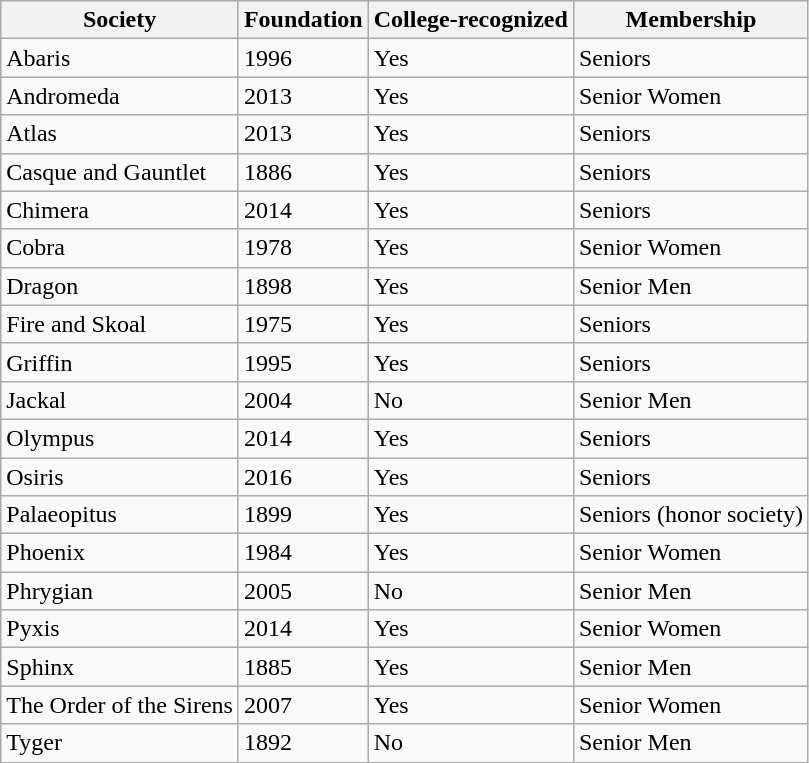<table class="wikitable sortable">
<tr>
<th>Society</th>
<th>Foundation</th>
<th>College-recognized</th>
<th>Membership</th>
</tr>
<tr>
<td>Abaris</td>
<td>1996</td>
<td>Yes</td>
<td>Seniors</td>
</tr>
<tr>
<td>Andromeda</td>
<td>2013</td>
<td>Yes</td>
<td>Senior Women</td>
</tr>
<tr>
<td>Atlas</td>
<td>2013</td>
<td>Yes</td>
<td>Seniors</td>
</tr>
<tr>
<td>Casque and Gauntlet</td>
<td>1886</td>
<td>Yes</td>
<td>Seniors</td>
</tr>
<tr>
<td>Chimera</td>
<td>2014</td>
<td>Yes</td>
<td>Seniors</td>
</tr>
<tr>
<td>Cobra</td>
<td>1978</td>
<td>Yes</td>
<td>Senior Women</td>
</tr>
<tr>
<td>Dragon</td>
<td>1898</td>
<td>Yes</td>
<td>Senior Men</td>
</tr>
<tr>
<td>Fire and Skoal</td>
<td>1975</td>
<td>Yes</td>
<td>Seniors</td>
</tr>
<tr>
<td>Griffin</td>
<td>1995</td>
<td>Yes</td>
<td>Seniors</td>
</tr>
<tr>
<td>Jackal</td>
<td>2004</td>
<td>No</td>
<td>Senior Men</td>
</tr>
<tr>
<td>Olympus</td>
<td>2014</td>
<td>Yes</td>
<td>Seniors</td>
</tr>
<tr>
<td>Osiris</td>
<td>2016</td>
<td>Yes</td>
<td>Seniors</td>
</tr>
<tr>
<td>Palaeopitus</td>
<td>1899</td>
<td>Yes</td>
<td>Seniors (honor society)</td>
</tr>
<tr>
<td>Phoenix</td>
<td>1984</td>
<td>Yes</td>
<td>Senior Women</td>
</tr>
<tr>
<td>Phrygian</td>
<td>2005</td>
<td>No</td>
<td>Senior Men</td>
</tr>
<tr>
<td>Pyxis</td>
<td>2014</td>
<td>Yes</td>
<td>Senior Women</td>
</tr>
<tr>
<td>Sphinx</td>
<td>1885</td>
<td>Yes</td>
<td>Senior Men</td>
</tr>
<tr>
<td>The Order of the Sirens</td>
<td>2007</td>
<td>Yes</td>
<td>Senior Women</td>
</tr>
<tr>
<td>Tyger</td>
<td>1892</td>
<td>No</td>
<td>Senior Men</td>
</tr>
</table>
